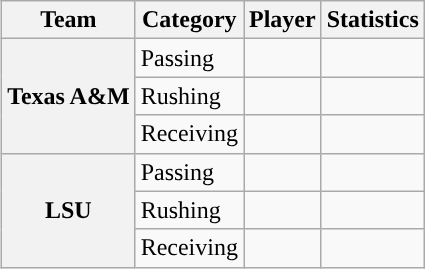<table class="wikitable" style="float:right">
<tr>
<th>Team</th>
<th>Category</th>
<th>Player</th>
<th>Statistics</th>
</tr>
<tr>
<th rowspan=3>Texas A&M</th>
<td>Passing</td>
<td></td>
<td></td>
</tr>
<tr>
<td>Rushing</td>
<td></td>
<td></td>
</tr>
<tr>
<td>Receiving</td>
<td></td>
<td></td>
</tr>
<tr>
<th rowspan=3>LSU</th>
<td>Passing</td>
<td></td>
<td></td>
</tr>
<tr>
<td>Rushing</td>
<td></td>
<td></td>
</tr>
<tr>
<td>Receiving</td>
<td></td>
<td></td>
</tr>
</table>
